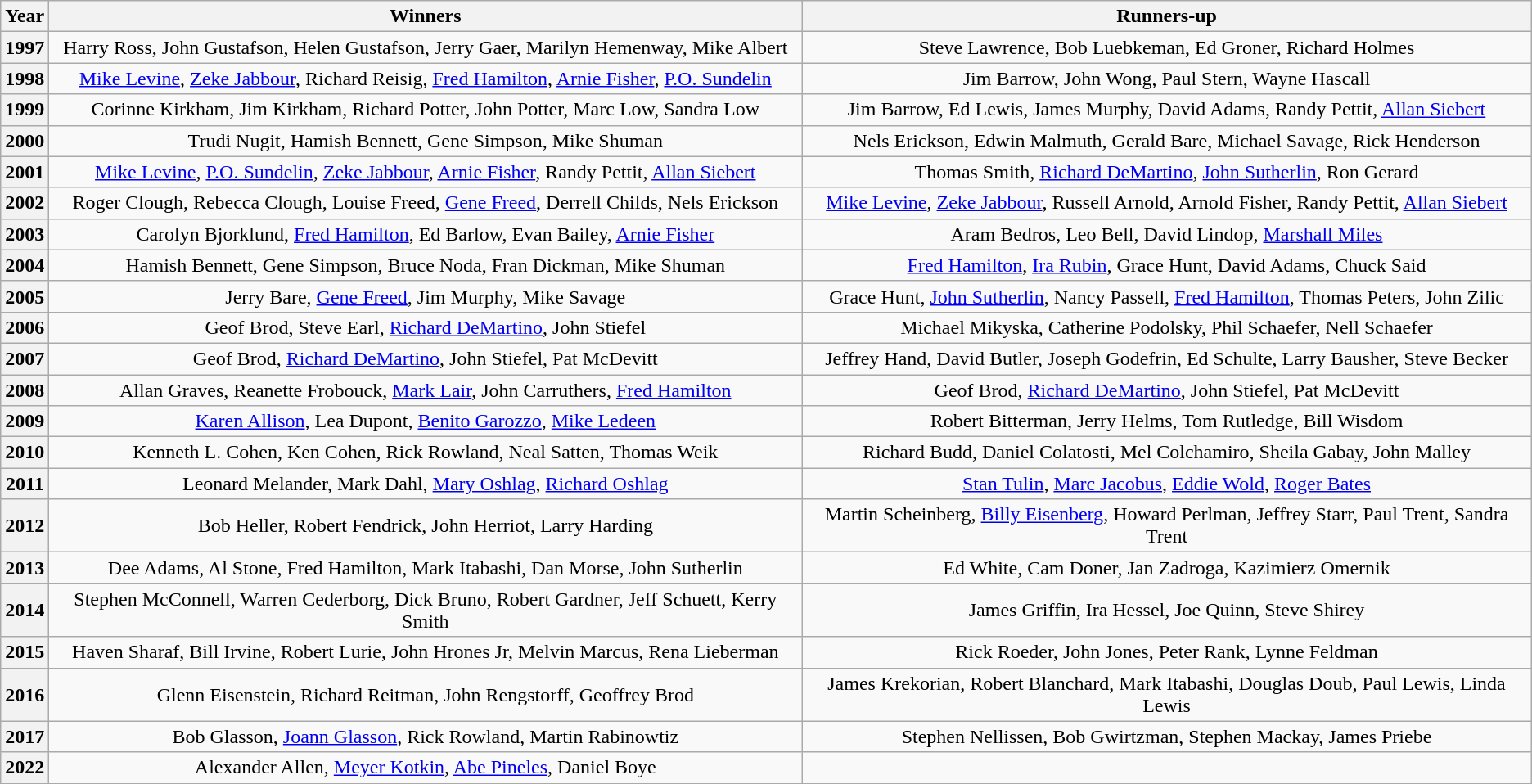<table class="wikitable" style="text-align:center">
<tr>
<th>Year</th>
<th>Winners</th>
<th>Runners-up</th>
</tr>
<tr>
<th>1997</th>
<td>Harry Ross, John Gustafson, Helen Gustafson, Jerry Gaer, Marilyn Hemenway, Mike Albert</td>
<td>Steve Lawrence, Bob Luebkeman, Ed Groner, Richard Holmes</td>
</tr>
<tr>
<th>1998</th>
<td><a href='#'>Mike Levine</a>, <a href='#'>Zeke Jabbour</a>, Richard Reisig, <a href='#'>Fred Hamilton</a>, <a href='#'>Arnie Fisher</a>, <a href='#'>P.O. Sundelin</a></td>
<td>Jim Barrow, John Wong, Paul Stern, Wayne Hascall</td>
</tr>
<tr>
<th>1999</th>
<td>Corinne Kirkham, Jim Kirkham, Richard Potter, John Potter, Marc Low, Sandra Low</td>
<td>Jim Barrow, Ed Lewis, James Murphy, David Adams, Randy Pettit, <a href='#'>Allan Siebert</a></td>
</tr>
<tr>
<th>2000</th>
<td>Trudi Nugit, Hamish Bennett, Gene Simpson, Mike Shuman</td>
<td>Nels Erickson, Edwin Malmuth, Gerald Bare, Michael Savage, Rick Henderson</td>
</tr>
<tr>
<th>2001</th>
<td><a href='#'>Mike Levine</a>, <a href='#'>P.O. Sundelin</a>, <a href='#'>Zeke Jabbour</a>, <a href='#'>Arnie Fisher</a>, Randy Pettit, <a href='#'>Allan Siebert</a></td>
<td>Thomas Smith, <a href='#'>Richard DeMartino</a>, <a href='#'>John Sutherlin</a>, Ron Gerard</td>
</tr>
<tr>
<th>2002</th>
<td>Roger Clough, Rebecca Clough, Louise Freed, <a href='#'>Gene Freed</a>, Derrell Childs, Nels Erickson</td>
<td><a href='#'>Mike Levine</a>, <a href='#'>Zeke Jabbour</a>, Russell Arnold, Arnold Fisher, Randy Pettit, <a href='#'>Allan Siebert</a></td>
</tr>
<tr>
<th>2003</th>
<td>Carolyn Bjorklund, <a href='#'>Fred Hamilton</a>, Ed Barlow, Evan Bailey, <a href='#'>Arnie Fisher</a></td>
<td>Aram Bedros, Leo Bell, David Lindop, <a href='#'>Marshall Miles</a></td>
</tr>
<tr>
<th>2004</th>
<td>Hamish Bennett, Gene Simpson, Bruce Noda, Fran Dickman, Mike Shuman</td>
<td><a href='#'>Fred Hamilton</a>, <a href='#'>Ira Rubin</a>, Grace Hunt, David Adams, Chuck Said</td>
</tr>
<tr>
<th>2005</th>
<td>Jerry Bare, <a href='#'>Gene Freed</a>, Jim Murphy, Mike Savage</td>
<td>Grace Hunt, <a href='#'>John Sutherlin</a>, Nancy Passell, <a href='#'>Fred Hamilton</a>, Thomas Peters, John Zilic</td>
</tr>
<tr>
<th>2006</th>
<td>Geof Brod, Steve Earl, <a href='#'>Richard DeMartino</a>, John Stiefel</td>
<td>Michael Mikyska, Catherine Podolsky, Phil Schaefer, Nell Schaefer</td>
</tr>
<tr>
<th>2007</th>
<td>Geof Brod, <a href='#'>Richard DeMartino</a>, John Stiefel, Pat McDevitt</td>
<td>Jeffrey Hand, David Butler, Joseph Godefrin, Ed Schulte, Larry Bausher, Steve Becker</td>
</tr>
<tr>
<th>2008</th>
<td>Allan Graves, Reanette Frobouck, <a href='#'>Mark Lair</a>, John Carruthers, <a href='#'>Fred Hamilton</a></td>
<td>Geof Brod, <a href='#'>Richard DeMartino</a>, John Stiefel, Pat McDevitt</td>
</tr>
<tr>
<th>2009</th>
<td><a href='#'>Karen Allison</a>, Lea Dupont, <a href='#'>Benito Garozzo</a>, <a href='#'>Mike Ledeen</a></td>
<td>Robert Bitterman, Jerry Helms, Tom Rutledge, Bill Wisdom</td>
</tr>
<tr>
<th>2010</th>
<td>Kenneth L. Cohen, Ken Cohen, Rick Rowland, Neal Satten, Thomas Weik</td>
<td>Richard Budd, Daniel Colatosti, Mel Colchamiro, Sheila Gabay, John Malley</td>
</tr>
<tr>
<th>2011</th>
<td>Leonard Melander, Mark Dahl, <a href='#'>Mary Oshlag</a>, <a href='#'>Richard Oshlag</a></td>
<td><a href='#'>Stan Tulin</a>, <a href='#'>Marc Jacobus</a>, <a href='#'>Eddie Wold</a>, <a href='#'>Roger Bates</a></td>
</tr>
<tr>
<th>2012</th>
<td>Bob Heller, Robert Fendrick, John Herriot, Larry Harding</td>
<td>Martin Scheinberg, <a href='#'>Billy Eisenberg</a>, Howard Perlman, Jeffrey Starr, Paul Trent, Sandra Trent</td>
</tr>
<tr>
<th>2013</th>
<td>Dee Adams, Al Stone, Fred Hamilton, Mark Itabashi, Dan Morse, John Sutherlin</td>
<td>Ed White, Cam Doner, Jan Zadroga, Kazimierz Omernik</td>
</tr>
<tr>
<th>2014</th>
<td>Stephen McConnell, Warren Cederborg, Dick Bruno, Robert Gardner, Jeff Schuett, Kerry Smith</td>
<td>James Griffin, Ira Hessel, Joe Quinn, Steve Shirey</td>
</tr>
<tr>
<th>2015</th>
<td>Haven Sharaf, Bill Irvine, Robert Lurie, John Hrones Jr, Melvin Marcus, Rena Lieberman</td>
<td>Rick Roeder, John Jones, Peter Rank, Lynne Feldman</td>
</tr>
<tr>
<th>2016</th>
<td>Glenn Eisenstein, Richard Reitman, John Rengstorff, Geoffrey Brod</td>
<td>James Krekorian, Robert Blanchard, Mark Itabashi, Douglas Doub, Paul Lewis, Linda Lewis</td>
</tr>
<tr>
<th>2017</th>
<td>Bob Glasson, <a href='#'>Joann Glasson</a>, Rick Rowland, Martin Rabinowtiz</td>
<td>Stephen Nellissen, Bob Gwirtzman, Stephen Mackay, James Priebe</td>
</tr>
<tr>
<th>2022</th>
<td>Alexander Allen, <a href='#'>Meyer Kotkin</a>, <a href='#'>Abe Pineles</a>, Daniel Boye</td>
<td></td>
</tr>
<tr>
</tr>
</table>
